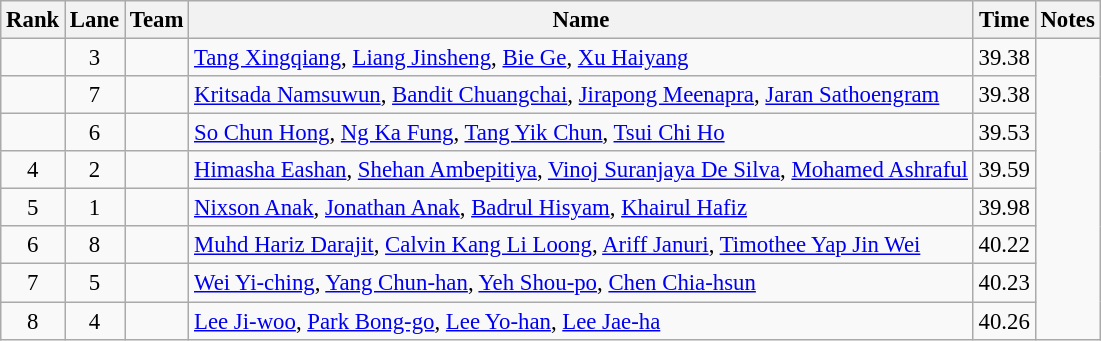<table class="wikitable sortable" style="text-align:center;font-size:95%">
<tr>
<th>Rank</th>
<th>Lane</th>
<th>Team</th>
<th>Name</th>
<th>Time</th>
<th>Notes</th>
</tr>
<tr>
<td></td>
<td>3</td>
<td align=left></td>
<td align=left><a href='#'>Tang Xingqiang</a>, <a href='#'>Liang Jinsheng</a>, <a href='#'>Bie Ge</a>, <a href='#'>Xu Haiyang</a></td>
<td>39.38</td>
<td rowspan=8></td>
</tr>
<tr>
<td></td>
<td>7</td>
<td align=left></td>
<td align=left><a href='#'>Kritsada Namsuwun</a>, <a href='#'>Bandit Chuangchai</a>, <a href='#'>Jirapong Meenapra</a>, <a href='#'>Jaran Sathoengram</a></td>
<td>39.38</td>
</tr>
<tr>
<td></td>
<td>6</td>
<td align=left></td>
<td align=left><a href='#'>So Chun Hong</a>, <a href='#'>Ng Ka Fung</a>, <a href='#'>Tang Yik Chun</a>, <a href='#'>Tsui Chi Ho</a></td>
<td>39.53</td>
</tr>
<tr>
<td>4</td>
<td>2</td>
<td align=left></td>
<td align=left><a href='#'>Himasha Eashan</a>, <a href='#'>Shehan Ambepitiya</a>, <a href='#'>Vinoj Suranjaya De Silva</a>, <a href='#'>Mohamed Ashraful</a></td>
<td>39.59</td>
</tr>
<tr>
<td>5</td>
<td>1</td>
<td align=left></td>
<td align=left><a href='#'>Nixson Anak</a>, <a href='#'>Jonathan Anak</a>, <a href='#'>Badrul Hisyam</a>, <a href='#'>Khairul Hafiz</a></td>
<td>39.98</td>
</tr>
<tr>
<td>6</td>
<td>8</td>
<td align=left></td>
<td align=left><a href='#'>Muhd Hariz Darajit</a>, <a href='#'>Calvin Kang Li Loong</a>, <a href='#'>Ariff Januri</a>, <a href='#'>Timothee Yap Jin Wei</a></td>
<td>40.22</td>
</tr>
<tr>
<td>7</td>
<td>5</td>
<td align=left></td>
<td align=left><a href='#'>Wei Yi-ching</a>, <a href='#'>Yang Chun-han</a>, <a href='#'>Yeh Shou-po</a>, <a href='#'>Chen Chia-hsun</a></td>
<td>40.23</td>
</tr>
<tr>
<td>8</td>
<td>4</td>
<td align=left></td>
<td align=left><a href='#'>Lee Ji-woo</a>, <a href='#'>Park Bong-go</a>, <a href='#'>Lee Yo-han</a>, <a href='#'>Lee Jae-ha</a></td>
<td>40.26</td>
</tr>
</table>
